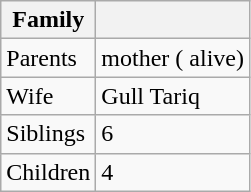<table class="wikitable">
<tr>
<th>Family</th>
<th></th>
</tr>
<tr>
<td>Parents</td>
<td>mother ( alive)</td>
</tr>
<tr>
<td>Wife</td>
<td>Gull Tariq</td>
</tr>
<tr>
<td>Siblings</td>
<td>6</td>
</tr>
<tr>
<td>Children</td>
<td>4</td>
</tr>
</table>
